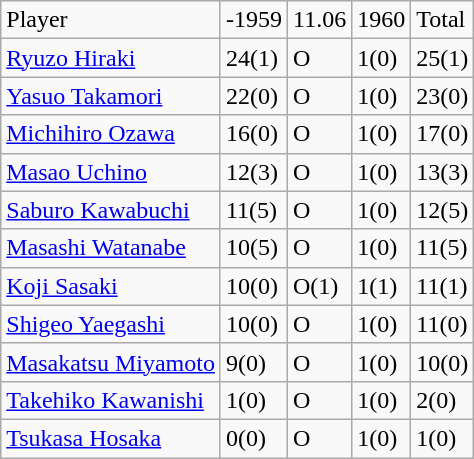<table class="wikitable" style="text-align:left;">
<tr>
<td>Player</td>
<td>-1959</td>
<td>11.06</td>
<td>1960</td>
<td>Total</td>
</tr>
<tr>
<td><a href='#'>Ryuzo Hiraki</a></td>
<td>24(1)</td>
<td>O</td>
<td>1(0)</td>
<td>25(1)</td>
</tr>
<tr>
<td><a href='#'>Yasuo Takamori</a></td>
<td>22(0)</td>
<td>O</td>
<td>1(0)</td>
<td>23(0)</td>
</tr>
<tr>
<td><a href='#'>Michihiro Ozawa</a></td>
<td>16(0)</td>
<td>O</td>
<td>1(0)</td>
<td>17(0)</td>
</tr>
<tr>
<td><a href='#'>Masao Uchino</a></td>
<td>12(3)</td>
<td>O</td>
<td>1(0)</td>
<td>13(3)</td>
</tr>
<tr>
<td><a href='#'>Saburo Kawabuchi</a></td>
<td>11(5)</td>
<td>O</td>
<td>1(0)</td>
<td>12(5)</td>
</tr>
<tr>
<td><a href='#'>Masashi Watanabe</a></td>
<td>10(5)</td>
<td>O</td>
<td>1(0)</td>
<td>11(5)</td>
</tr>
<tr>
<td><a href='#'>Koji Sasaki</a></td>
<td>10(0)</td>
<td>O(1)</td>
<td>1(1)</td>
<td>11(1)</td>
</tr>
<tr>
<td><a href='#'>Shigeo Yaegashi</a></td>
<td>10(0)</td>
<td>O</td>
<td>1(0)</td>
<td>11(0)</td>
</tr>
<tr>
<td><a href='#'>Masakatsu Miyamoto</a></td>
<td>9(0)</td>
<td>O</td>
<td>1(0)</td>
<td>10(0)</td>
</tr>
<tr>
<td><a href='#'>Takehiko Kawanishi</a></td>
<td>1(0)</td>
<td>O</td>
<td>1(0)</td>
<td>2(0)</td>
</tr>
<tr>
<td><a href='#'>Tsukasa Hosaka</a></td>
<td>0(0)</td>
<td>O</td>
<td>1(0)</td>
<td>1(0)</td>
</tr>
</table>
